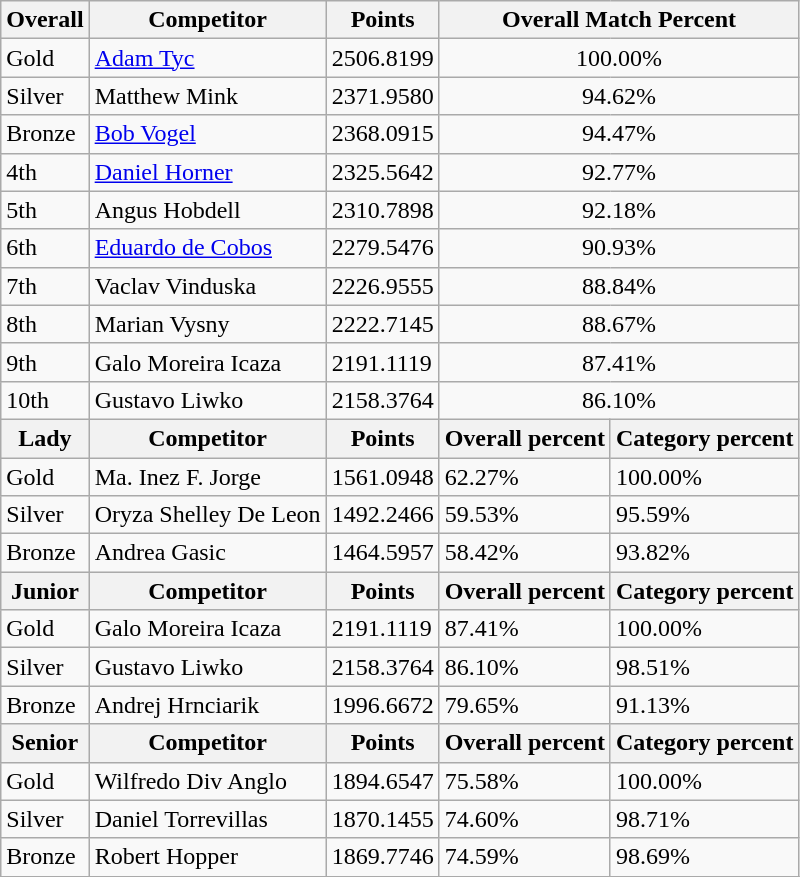<table class="wikitable sortable" style="text-align: left;">
<tr>
<th>Overall</th>
<th>Competitor</th>
<th>Points</th>
<th colspan="2">Overall Match Percent</th>
</tr>
<tr>
<td> Gold</td>
<td><a href='#'>Adam Tyc</a></td>
<td>2506.8199</td>
<td colspan="2" style="text-align: center;">100.00%</td>
</tr>
<tr>
<td> Silver</td>
<td>Matthew Mink</td>
<td>2371.9580</td>
<td colspan="2" style="text-align: center;">94.62%</td>
</tr>
<tr>
<td> Bronze</td>
<td><a href='#'>Bob Vogel</a></td>
<td>2368.0915</td>
<td colspan="2" style="text-align: center;">94.47%</td>
</tr>
<tr>
<td>4th</td>
<td><a href='#'>Daniel Horner</a></td>
<td>2325.5642</td>
<td colspan="2" style="text-align: center;">92.77%</td>
</tr>
<tr>
<td>5th</td>
<td>Angus Hobdell</td>
<td>2310.7898</td>
<td colspan="2" style="text-align: center;">92.18%</td>
</tr>
<tr>
<td>6th</td>
<td><a href='#'>Eduardo de Cobos</a></td>
<td>2279.5476</td>
<td colspan="2" style="text-align: center;">90.93%</td>
</tr>
<tr>
<td>7th</td>
<td>Vaclav Vinduska</td>
<td>2226.9555</td>
<td colspan="2" style="text-align: center;">88.84%</td>
</tr>
<tr>
<td>8th</td>
<td>Marian Vysny</td>
<td>2222.7145</td>
<td colspan="2" style="text-align: center;">88.67%</td>
</tr>
<tr>
<td>9th</td>
<td>Galo Moreira Icaza</td>
<td>2191.1119</td>
<td colspan="2" style="text-align: center;">87.41%</td>
</tr>
<tr>
<td>10th</td>
<td>Gustavo Liwko</td>
<td>2158.3764</td>
<td colspan="2" style="text-align: center;">86.10%</td>
</tr>
<tr>
<th>Lady</th>
<th>Competitor</th>
<th>Points</th>
<th>Overall percent</th>
<th>Category percent</th>
</tr>
<tr>
<td> Gold</td>
<td>Ma. Inez F. Jorge</td>
<td>1561.0948</td>
<td>62.27%</td>
<td>100.00%</td>
</tr>
<tr>
<td> Silver</td>
<td>Oryza Shelley De Leon</td>
<td>1492.2466</td>
<td>59.53%</td>
<td>95.59%</td>
</tr>
<tr>
<td> Bronze</td>
<td>Andrea Gasic</td>
<td>1464.5957</td>
<td>58.42%</td>
<td>93.82%</td>
</tr>
<tr>
<th>Junior</th>
<th>Competitor</th>
<th>Points</th>
<th>Overall percent</th>
<th>Category percent</th>
</tr>
<tr>
<td> Gold</td>
<td>Galo Moreira Icaza</td>
<td>2191.1119</td>
<td>87.41%</td>
<td>100.00%</td>
</tr>
<tr>
<td> Silver</td>
<td>Gustavo Liwko</td>
<td>2158.3764</td>
<td>86.10%</td>
<td>98.51%</td>
</tr>
<tr>
<td> Bronze</td>
<td>Andrej Hrnciarik</td>
<td>1996.6672</td>
<td>79.65%</td>
<td>91.13%</td>
</tr>
<tr>
<th>Senior</th>
<th>Competitor</th>
<th>Points</th>
<th>Overall percent</th>
<th>Category percent</th>
</tr>
<tr>
<td> Gold</td>
<td>Wilfredo Div Anglo</td>
<td>1894.6547</td>
<td>75.58%</td>
<td>100.00%</td>
</tr>
<tr>
<td> Silver</td>
<td>Daniel Torrevillas</td>
<td>1870.1455</td>
<td>74.60%</td>
<td>98.71%</td>
</tr>
<tr>
<td> Bronze</td>
<td>Robert Hopper</td>
<td>1869.7746</td>
<td>74.59%</td>
<td>98.69%</td>
</tr>
<tr>
</tr>
</table>
